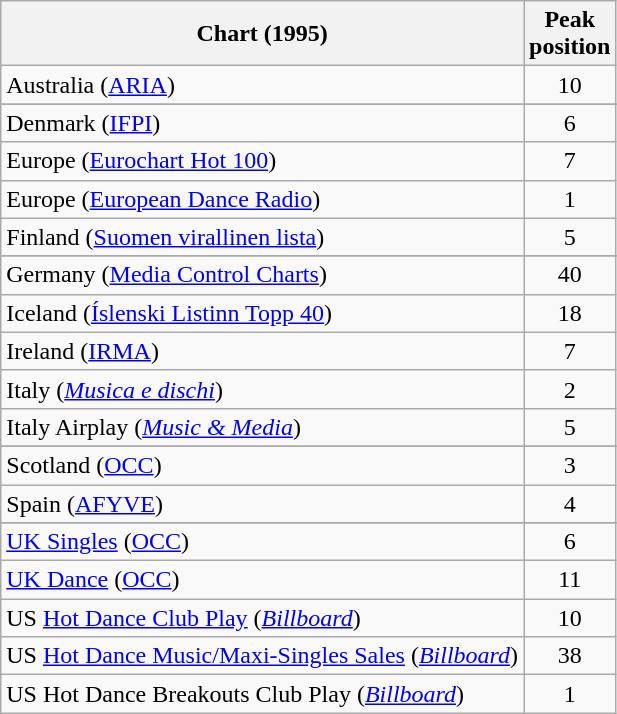<table class="wikitable sortable">
<tr>
<th>Chart (1995)</th>
<th>Peak<br>position</th>
</tr>
<tr>
<td>Australia (<a href='#'>ARIA</a>)</td>
<td align="center">10</td>
</tr>
<tr>
</tr>
<tr>
</tr>
<tr>
</tr>
<tr>
</tr>
<tr>
<td>Denmark (<a href='#'>IFPI</a>)</td>
<td align="center">6</td>
</tr>
<tr>
<td>Europe (<a href='#'>Eurochart Hot 100</a>)</td>
<td align="center">7</td>
</tr>
<tr>
<td>Europe (<a href='#'>European Dance Radio</a>)</td>
<td align="center">1</td>
</tr>
<tr>
<td>Finland (<a href='#'>Suomen virallinen lista</a>)</td>
<td align="center">5</td>
</tr>
<tr>
</tr>
<tr>
<td>Germany (<a href='#'>Media Control Charts</a>)</td>
<td align="center">40</td>
</tr>
<tr>
<td>Iceland (<a href='#'>Íslenski Listinn Topp 40</a>)</td>
<td align="center">18</td>
</tr>
<tr>
<td>Ireland (<a href='#'>IRMA</a>)</td>
<td align="center">7</td>
</tr>
<tr>
<td>Italy (<em><a href='#'>Musica e dischi</a></em>)</td>
<td align="center">2</td>
</tr>
<tr>
<td>Italy Airplay (<em><a href='#'>Music & Media</a></em>)</td>
<td align="center">5</td>
</tr>
<tr>
</tr>
<tr>
</tr>
<tr>
</tr>
<tr>
<td>Scotland (<a href='#'>OCC</a>)</td>
<td align="center">3</td>
</tr>
<tr>
<td>Spain (<a href='#'>AFYVE</a>)</td>
<td align="center">4</td>
</tr>
<tr>
</tr>
<tr>
</tr>
<tr>
<td><a href='#'>UK Singles</a> (<a href='#'>OCC</a>)</td>
<td align="center">6</td>
</tr>
<tr>
<td><a href='#'>UK Dance</a> (<a href='#'>OCC</a>)</td>
<td align="center">11</td>
</tr>
<tr>
<td>US <a href='#'>Hot Dance Club Play</a> (<em><a href='#'>Billboard</a></em>)</td>
<td align="center">10</td>
</tr>
<tr>
<td>US <a href='#'>Hot Dance Music/Maxi-Singles Sales</a> (<em><a href='#'>Billboard</a></em>)</td>
<td align="center">38</td>
</tr>
<tr>
<td>US Hot Dance Breakouts Club Play (<em><a href='#'>Billboard</a></em>)</td>
<td align="center">1</td>
</tr>
</table>
